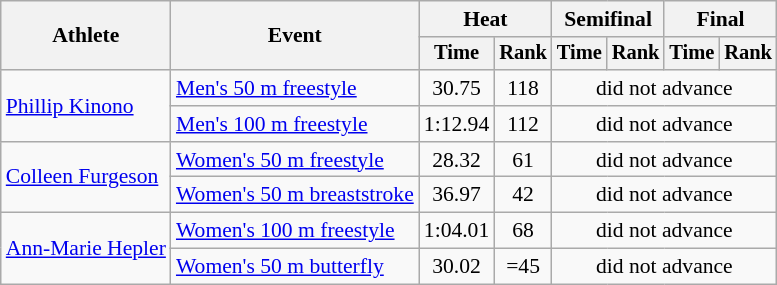<table class=wikitable style="font-size:90%">
<tr>
<th rowspan="2">Athlete</th>
<th rowspan="2">Event</th>
<th colspan="2">Heat</th>
<th colspan="2">Semifinal</th>
<th colspan="2">Final</th>
</tr>
<tr style="font-size:95%">
<th>Time</th>
<th>Rank</th>
<th>Time</th>
<th>Rank</th>
<th>Time</th>
<th>Rank</th>
</tr>
<tr align=center>
<td align=left rowspan=2><a href='#'>Phillip Kinono</a></td>
<td align=left><a href='#'>Men's 50 m freestyle</a></td>
<td>30.75</td>
<td>118</td>
<td colspan=4>did not advance</td>
</tr>
<tr align=center>
<td align=left><a href='#'>Men's 100 m freestyle</a></td>
<td>1:12.94</td>
<td>112</td>
<td colspan=4>did not advance</td>
</tr>
<tr align=center>
<td align=left rowspan=2><a href='#'>Colleen Furgeson</a></td>
<td align=left><a href='#'>Women's 50 m freestyle</a></td>
<td>28.32</td>
<td>61</td>
<td colspan=4>did not advance</td>
</tr>
<tr align=center>
<td align=left><a href='#'>Women's 50 m breaststroke</a></td>
<td>36.97</td>
<td>42</td>
<td colspan=4>did not advance</td>
</tr>
<tr align=center>
<td align=left rowspan=2><a href='#'>Ann-Marie Hepler</a></td>
<td align=left><a href='#'>Women's 100 m freestyle</a></td>
<td>1:04.01</td>
<td>68</td>
<td colspan=4>did not advance</td>
</tr>
<tr align=center>
<td align=left><a href='#'>Women's 50 m butterfly</a></td>
<td>30.02</td>
<td>=45</td>
<td colspan=4>did not advance</td>
</tr>
</table>
